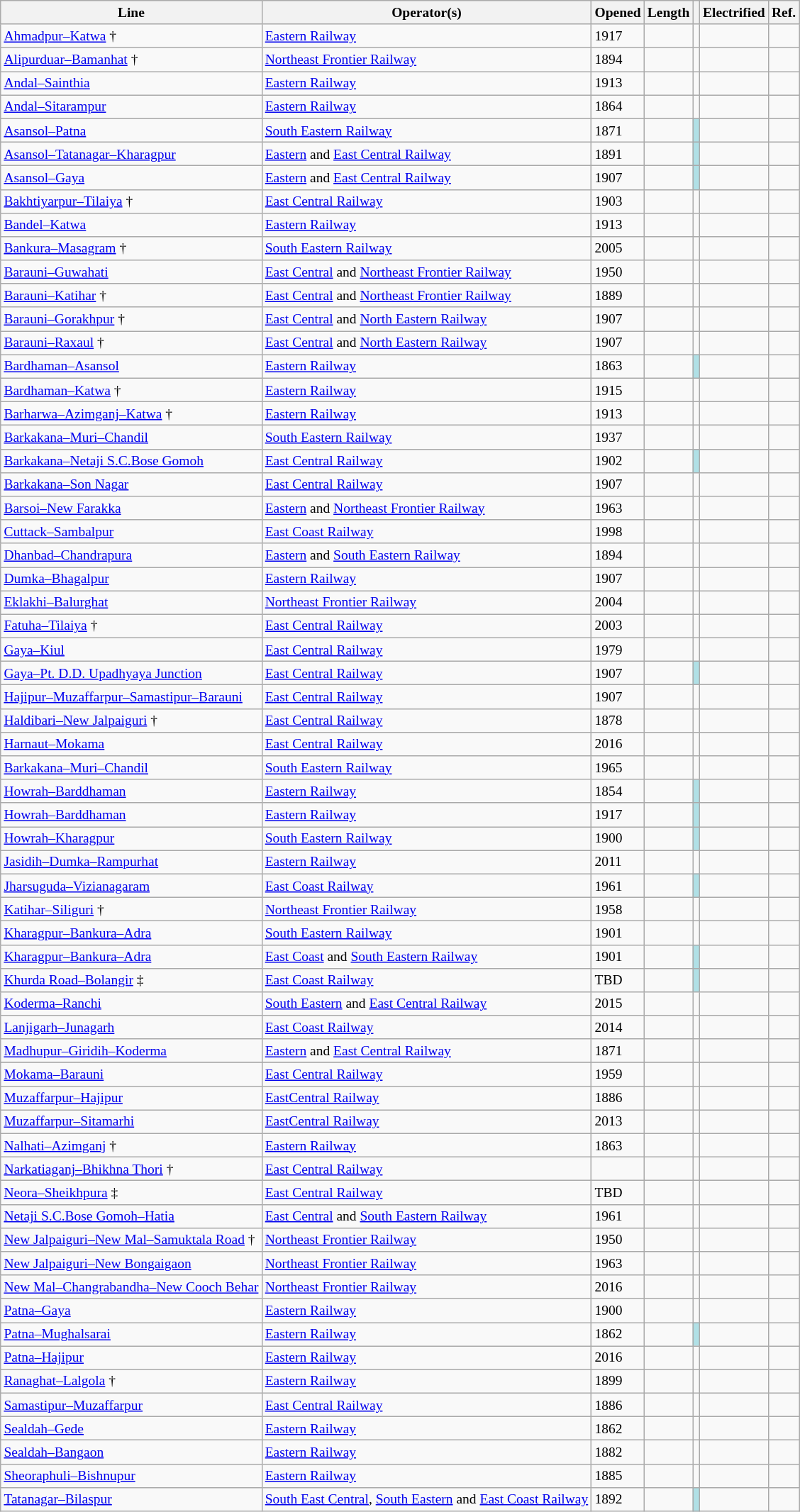<table class="wikitable sortable" style="font-size:small;">
<tr>
<th>Line</th>
<th>Operator(s)</th>
<th>Opened</th>
<th>Length</th>
<th></th>
<th>Electrified</th>
<th>Ref.</th>
</tr>
<tr>
<td><a href='#'>Ahmadpur–Katwa</a> †</td>
<td><a href='#'>Eastern Railway</a></td>
<td>1917</td>
<td></td>
<td></td>
<td></td>
<td></td>
</tr>
<tr>
<td><a href='#'>Alipurduar–Bamanhat</a> †</td>
<td><a href='#'>Northeast Frontier Railway</a></td>
<td>1894</td>
<td></td>
<td></td>
<td></td>
<td></td>
</tr>
<tr>
<td><a href='#'>Andal–Sainthia</a></td>
<td><a href='#'>Eastern Railway</a></td>
<td>1913</td>
<td></td>
<td></td>
<td></td>
<td></td>
</tr>
<tr>
<td><a href='#'>Andal–Sitarampur</a></td>
<td><a href='#'>Eastern Railway</a></td>
<td>1864</td>
<td></td>
<td></td>
<td></td>
<td></td>
</tr>
<tr>
<td><a href='#'>Asansol–Patna</a></td>
<td><a href='#'>South Eastern Railway</a></td>
<td>1871</td>
<td></td>
<td style="background-color:#B0E0E6";></td>
<td></td>
<td></td>
</tr>
<tr>
<td><a href='#'>Asansol–Tatanagar–Kharagpur</a></td>
<td><a href='#'>Eastern</a> and <a href='#'>East Central Railway</a></td>
<td>1891</td>
<td></td>
<td style="background-color:#B0E0E6";></td>
<td></td>
<td></td>
</tr>
<tr>
<td><a href='#'>Asansol–Gaya</a></td>
<td><a href='#'>Eastern</a> and <a href='#'>East Central Railway</a></td>
<td>1907</td>
<td></td>
<td style="background-color:#B0E0E6";></td>
<td></td>
<td></td>
</tr>
<tr>
<td><a href='#'>Bakhtiyarpur–Tilaiya</a> †</td>
<td><a href='#'>East Central Railway</a></td>
<td>1903</td>
<td></td>
<td></td>
<td></td>
<td></td>
</tr>
<tr>
<td><a href='#'>Bandel–Katwa</a></td>
<td><a href='#'>Eastern Railway</a></td>
<td>1913</td>
<td></td>
<td></td>
<td></td>
<td></td>
</tr>
<tr>
<td><a href='#'>Bankura–Masagram</a> †</td>
<td><a href='#'>South Eastern Railway</a></td>
<td>2005</td>
<td></td>
<td></td>
<td></td>
<td></td>
</tr>
<tr>
<td><a href='#'>Barauni–Guwahati</a></td>
<td><a href='#'>East Central</a> and <a href='#'>Northeast Frontier Railway</a></td>
<td>1950</td>
<td></td>
<td></td>
<td></td>
<td></td>
</tr>
<tr>
<td><a href='#'>Barauni–Katihar</a> †</td>
<td><a href='#'>East Central</a> and <a href='#'>Northeast Frontier Railway</a></td>
<td>1889</td>
<td></td>
<td></td>
<td></td>
<td></td>
</tr>
<tr>
<td><a href='#'>Barauni–Gorakhpur</a> †</td>
<td><a href='#'>East Central</a> and <a href='#'>North Eastern Railway</a></td>
<td>1907</td>
<td></td>
<td></td>
<td></td>
<td></td>
</tr>
<tr>
<td><a href='#'>Barauni–Raxaul</a> †</td>
<td><a href='#'>East Central</a> and <a href='#'>North Eastern Railway</a></td>
<td>1907</td>
<td></td>
<td></td>
<td></td>
<td></td>
</tr>
<tr>
<td><a href='#'>Bardhaman–Asansol</a></td>
<td><a href='#'>Eastern Railway</a></td>
<td>1863</td>
<td></td>
<td style="background-color:#B0E0E6";></td>
<td></td>
<td></td>
</tr>
<tr>
<td><a href='#'>Bardhaman–Katwa</a> †</td>
<td><a href='#'>Eastern Railway</a></td>
<td>1915</td>
<td></td>
<td></td>
<td></td>
<td></td>
</tr>
<tr>
<td><a href='#'>Barharwa–Azimganj–Katwa</a> †</td>
<td><a href='#'>Eastern Railway</a></td>
<td>1913</td>
<td></td>
<td></td>
<td></td>
<td></td>
</tr>
<tr>
<td><a href='#'>Barkakana–Muri–Chandil</a></td>
<td><a href='#'>South Eastern Railway</a></td>
<td>1937</td>
<td></td>
<td></td>
<td></td>
<td></td>
</tr>
<tr>
<td><a href='#'>Barkakana–Netaji S.C.Bose Gomoh</a></td>
<td><a href='#'>East Central Railway</a></td>
<td>1902</td>
<td></td>
<td style="background-color:#B0E0E6";></td>
<td></td>
<td></td>
</tr>
<tr>
<td><a href='#'>Barkakana–Son Nagar</a></td>
<td><a href='#'>East Central Railway</a></td>
<td>1907</td>
<td></td>
<td></td>
<td></td>
<td></td>
</tr>
<tr>
<td><a href='#'>Barsoi–New Farakka</a></td>
<td><a href='#'>Eastern</a> and <a href='#'>Northeast Frontier Railway</a></td>
<td>1963</td>
<td></td>
<td></td>
<td></td>
<td></td>
</tr>
<tr>
<td><a href='#'>Cuttack–Sambalpur</a></td>
<td><a href='#'>East Coast Railway</a></td>
<td>1998</td>
<td></td>
<td></td>
<td></td>
<td></td>
</tr>
<tr>
<td><a href='#'>Dhanbad–Chandrapura</a></td>
<td><a href='#'>Eastern</a> and <a href='#'>South Eastern Railway</a></td>
<td>1894</td>
<td></td>
<td></td>
<td></td>
<td></td>
</tr>
<tr>
<td><a href='#'>Dumka–Bhagalpur</a></td>
<td><a href='#'>Eastern Railway</a></td>
<td>1907</td>
<td></td>
<td></td>
<td></td>
<td></td>
</tr>
<tr>
<td><a href='#'>Eklakhi–Balurghat</a></td>
<td><a href='#'>Northeast Frontier Railway</a></td>
<td>2004</td>
<td></td>
<td></td>
<td></td>
<td></td>
</tr>
<tr>
<td><a href='#'>Fatuha–Tilaiya</a> †</td>
<td><a href='#'>East Central Railway</a></td>
<td>2003</td>
<td></td>
<td></td>
<td></td>
<td></td>
</tr>
<tr>
<td><a href='#'>Gaya–Kiul</a></td>
<td><a href='#'>East Central Railway</a></td>
<td>1979</td>
<td></td>
<td></td>
<td></td>
<td></td>
</tr>
<tr>
<td><a href='#'>Gaya–Pt. D.D. Upadhyaya Junction</a></td>
<td><a href='#'>East Central Railway</a></td>
<td>1907</td>
<td></td>
<td style="background-color:#B0E0E6";></td>
<td></td>
<td></td>
</tr>
<tr>
<td><a href='#'>Hajipur–Muzaffarpur–Samastipur–Barauni</a></td>
<td><a href='#'>East Central Railway</a></td>
<td>1907</td>
<td></td>
<td></td>
<td></td>
<td></td>
</tr>
<tr>
<td><a href='#'>Haldibari–New Jalpaiguri</a> †</td>
<td><a href='#'>East Central Railway</a></td>
<td>1878</td>
<td></td>
<td></td>
<td></td>
<td></td>
</tr>
<tr>
<td><a href='#'>Harnaut–Mokama</a></td>
<td><a href='#'>East Central Railway</a></td>
<td>2016</td>
<td></td>
<td></td>
<td></td>
<td></td>
</tr>
<tr>
<td><a href='#'>Barkakana–Muri–Chandil</a></td>
<td><a href='#'>South Eastern Railway</a></td>
<td>1965</td>
<td></td>
<td></td>
<td></td>
<td></td>
</tr>
<tr>
<td><a href='#'>Howrah–Barddhaman</a></td>
<td><a href='#'>Eastern Railway</a></td>
<td>1854</td>
<td></td>
<td style="background-color:#B0E0E6";></td>
<td></td>
<td></td>
</tr>
<tr>
<td><a href='#'>Howrah–Barddhaman</a></td>
<td><a href='#'>Eastern Railway</a></td>
<td>1917</td>
<td></td>
<td style="background-color:#B0E0E6";></td>
<td></td>
<td></td>
</tr>
<tr>
<td><a href='#'>Howrah–Kharagpur</a></td>
<td><a href='#'>South Eastern Railway</a></td>
<td>1900</td>
<td></td>
<td style="background-color:#B0E0E6";></td>
<td></td>
<td></td>
</tr>
<tr>
<td><a href='#'>Jasidih–Dumka–Rampurhat</a></td>
<td><a href='#'>Eastern Railway</a></td>
<td>2011</td>
<td></td>
<td></td>
<td></td>
<td></td>
</tr>
<tr>
<td><a href='#'>Jharsuguda–Vizianagaram</a></td>
<td><a href='#'>East Coast Railway</a></td>
<td>1961</td>
<td></td>
<td style="background-color:#B0E0E6";></td>
<td></td>
<td></td>
</tr>
<tr>
<td><a href='#'>Katihar–Siliguri</a> †</td>
<td><a href='#'>Northeast Frontier Railway</a></td>
<td>1958</td>
<td></td>
<td></td>
<td></td>
<td></td>
</tr>
<tr>
<td><a href='#'>Kharagpur–Bankura–Adra</a></td>
<td><a href='#'>South Eastern Railway</a></td>
<td>1901</td>
<td></td>
<td></td>
<td></td>
<td></td>
</tr>
<tr>
<td><a href='#'>Kharagpur–Bankura–Adra</a></td>
<td><a href='#'>East Coast</a> and <a href='#'>South Eastern Railway</a></td>
<td>1901</td>
<td></td>
<td style="background-color:#B0E0E6";></td>
<td></td>
<td></td>
</tr>
<tr>
<td><a href='#'>Khurda Road–Bolangir</a> ‡</td>
<td><a href='#'>East Coast Railway</a></td>
<td>TBD</td>
<td></td>
<td style="background-color:#B0E0E6";></td>
<td></td>
<td></td>
</tr>
<tr>
<td><a href='#'>Koderma–Ranchi</a></td>
<td><a href='#'>South Eastern</a> and <a href='#'>East Central Railway</a></td>
<td>2015</td>
<td></td>
<td></td>
<td></td>
<td></td>
</tr>
<tr>
<td><a href='#'>Lanjigarh–Junagarh</a></td>
<td><a href='#'>East Coast Railway</a></td>
<td>2014</td>
<td></td>
<td></td>
<td></td>
<td></td>
</tr>
<tr>
<td><a href='#'>Madhupur–Giridih–Koderma</a></td>
<td><a href='#'>Eastern</a> and <a href='#'>East Central Railway</a></td>
<td>1871</td>
<td></td>
<td></td>
<td></td>
<td></td>
</tr>
<tr>
</tr>
<tr>
<td><a href='#'>Mokama–Barauni</a></td>
<td><a href='#'>East Central Railway</a></td>
<td>1959</td>
<td></td>
<td></td>
<td></td>
<td></td>
</tr>
<tr>
<td><a href='#'>Muzaffarpur–Hajipur</a></td>
<td><a href='#'>EastCentral Railway</a></td>
<td>1886</td>
<td></td>
<td></td>
<td></td>
<td></td>
</tr>
<tr>
<td><a href='#'>Muzaffarpur–Sitamarhi</a></td>
<td><a href='#'>EastCentral Railway</a></td>
<td>2013</td>
<td></td>
<td></td>
<td></td>
<td></td>
</tr>
<tr>
<td><a href='#'>Nalhati–Azimganj</a> †</td>
<td><a href='#'>Eastern Railway</a></td>
<td>1863</td>
<td></td>
<td></td>
<td></td>
<td></td>
</tr>
<tr>
<td><a href='#'>Narkatiaganj–Bhikhna Thori</a> †</td>
<td><a href='#'>East Central Railway</a></td>
<td></td>
<td></td>
<td></td>
<td></td>
<td></td>
</tr>
<tr>
<td><a href='#'>Neora–Sheikhpura</a> ‡</td>
<td><a href='#'>East Central Railway</a></td>
<td>TBD</td>
<td></td>
<td></td>
<td></td>
<td></td>
</tr>
<tr>
<td><a href='#'>Netaji S.C.Bose Gomoh–Hatia</a></td>
<td><a href='#'>East Central</a> and <a href='#'>South Eastern Railway</a></td>
<td>1961</td>
<td></td>
<td></td>
<td></td>
<td></td>
</tr>
<tr>
<td><a href='#'>New Jalpaiguri–New Mal–Samuktala Road</a> †</td>
<td><a href='#'>Northeast Frontier Railway</a></td>
<td>1950</td>
<td></td>
<td></td>
<td></td>
<td></td>
</tr>
<tr>
<td><a href='#'>New Jalpaiguri–New Bongaigaon</a></td>
<td><a href='#'>Northeast Frontier Railway</a></td>
<td>1963</td>
<td></td>
<td></td>
<td></td>
<td></td>
</tr>
<tr>
<td><a href='#'>New Mal–Changrabandha–New Cooch Behar</a></td>
<td><a href='#'>Northeast Frontier Railway</a></td>
<td>2016</td>
<td></td>
<td></td>
<td></td>
<td></td>
</tr>
<tr>
<td><a href='#'>Patna–Gaya</a></td>
<td><a href='#'>Eastern Railway</a></td>
<td>1900</td>
<td></td>
<td></td>
<td></td>
<td></td>
</tr>
<tr>
<td><a href='#'>Patna–Mughalsarai</a></td>
<td><a href='#'>Eastern Railway</a></td>
<td>1862</td>
<td></td>
<td style="background-color:#B0E0E6";></td>
<td></td>
<td></td>
</tr>
<tr>
<td><a href='#'>Patna–Hajipur</a></td>
<td><a href='#'>Eastern Railway</a></td>
<td>2016</td>
<td></td>
<td></td>
<td></td>
<td></td>
</tr>
<tr>
<td><a href='#'>Ranaghat–Lalgola</a> †</td>
<td><a href='#'>Eastern Railway</a></td>
<td>1899</td>
<td></td>
<td></td>
<td></td>
<td></td>
</tr>
<tr>
<td><a href='#'>Samastipur–Muzaffarpur</a></td>
<td><a href='#'>East Central Railway</a></td>
<td>1886</td>
<td></td>
<td></td>
<td></td>
<td></td>
</tr>
<tr>
<td><a href='#'>Sealdah–Gede</a></td>
<td><a href='#'>Eastern Railway</a></td>
<td>1862</td>
<td></td>
<td></td>
<td></td>
<td></td>
</tr>
<tr>
<td><a href='#'>Sealdah–Bangaon</a></td>
<td><a href='#'>Eastern Railway</a></td>
<td>1882</td>
<td></td>
<td></td>
<td></td>
<td></td>
</tr>
<tr>
<td><a href='#'>Sheoraphuli–Bishnupur</a></td>
<td><a href='#'>Eastern Railway</a></td>
<td>1885</td>
<td></td>
<td></td>
<td></td>
<td></td>
</tr>
<tr>
<td><a href='#'>Tatanagar–Bilaspur</a></td>
<td><a href='#'>South East Central</a>, <a href='#'>South Eastern</a> and <a href='#'>East Coast Railway</a></td>
<td>1892</td>
<td></td>
<td style="background-color:#B0E0E6";></td>
<td></td>
<td></td>
</tr>
</table>
